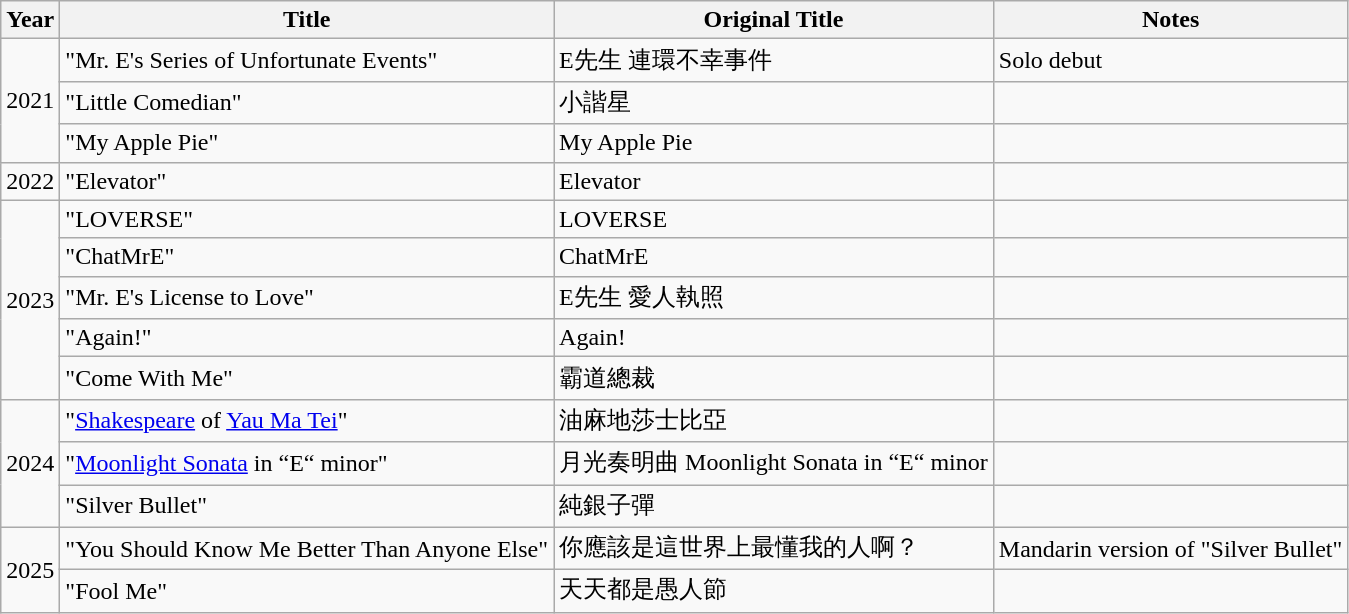<table class="wikitable sortable plainrowheaders">
<tr>
<th>Year</th>
<th>Title</th>
<th>Original Title</th>
<th>Notes</th>
</tr>
<tr>
<td rowspan="3">2021</td>
<td scope="row">"Mr. E's Series of Unfortunate Events"</td>
<td>E先生 連環不幸事件</td>
<td>Solo debut</td>
</tr>
<tr>
<td scope="row">"Little Comedian"</td>
<td>小諧星</td>
<td></td>
</tr>
<tr>
<td scope="row">"My Apple Pie"</td>
<td>My Apple Pie</td>
<td></td>
</tr>
<tr>
<td rowspan="1">2022</td>
<td scope="row">"Elevator"</td>
<td>Elevator</td>
<td></td>
</tr>
<tr>
<td rowspan="5">2023</td>
<td>"LOVERSE"</td>
<td>LOVERSE</td>
<td></td>
</tr>
<tr>
<td>"ChatMrE"</td>
<td>ChatMrE</td>
<td></td>
</tr>
<tr>
<td>"Mr. E's License to Love"</td>
<td>E先生 愛人執照</td>
<td></td>
</tr>
<tr>
<td>"Again!"</td>
<td>Again!</td>
<td></td>
</tr>
<tr>
<td>"Come With Me"</td>
<td>霸道總裁</td>
<td></td>
</tr>
<tr>
<td rowspan="3">2024</td>
<td>"<a href='#'>Shakespeare</a> of <a href='#'>Yau Ma Tei</a>"</td>
<td>油麻地莎士比亞</td>
<td></td>
</tr>
<tr>
<td>"<a href='#'>Moonlight Sonata</a> in “E“ minor"</td>
<td>月光奏明曲 Moonlight Sonata in “E“ minor</td>
<td></td>
</tr>
<tr>
<td>"Silver Bullet"</td>
<td>純銀子彈</td>
<td></td>
</tr>
<tr>
<td rowspan="2">2025</td>
<td>"You Should Know Me Better Than Anyone Else"</td>
<td>你應該是這世界上最懂我的人啊？</td>
<td>Mandarin version of "Silver Bullet"</td>
</tr>
<tr>
<td>"Fool Me"</td>
<td>天天都是愚人節</td>
<td></td>
</tr>
</table>
